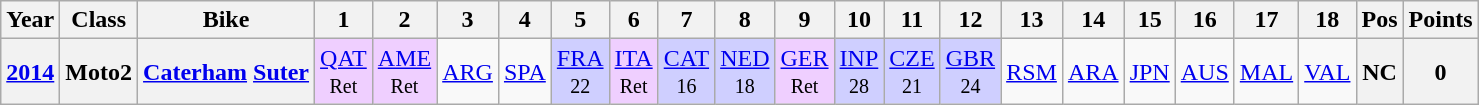<table class="wikitable" style="text-align:center">
<tr>
<th>Year</th>
<th>Class</th>
<th>Bike</th>
<th>1</th>
<th>2</th>
<th>3</th>
<th>4</th>
<th>5</th>
<th>6</th>
<th>7</th>
<th>8</th>
<th>9</th>
<th>10</th>
<th>11</th>
<th>12</th>
<th>13</th>
<th>14</th>
<th>15</th>
<th>16</th>
<th>17</th>
<th>18</th>
<th>Pos</th>
<th>Points</th>
</tr>
<tr>
<th align="left"><a href='#'>2014</a></th>
<th align="left">Moto2</th>
<th align="left"><a href='#'>Caterham</a> <a href='#'>Suter</a></th>
<td style="background:#efcfff;"><a href='#'>QAT</a><br><small>Ret</small></td>
<td style="background:#efcfff;"><a href='#'>AME</a><br><small>Ret</small></td>
<td><a href='#'>ARG</a></td>
<td><a href='#'>SPA</a></td>
<td style="background:#cfcfff;"><a href='#'>FRA</a><br><small>22</small></td>
<td style="background:#efcfff;"><a href='#'>ITA</a><br><small>Ret</small></td>
<td style="background:#cfcfff;"><a href='#'>CAT</a><br><small>16</small></td>
<td style="background:#cfcfff;"><a href='#'>NED</a><br><small>18</small></td>
<td style="background:#efcfff;"><a href='#'>GER</a><br><small>Ret</small></td>
<td style="background:#cfcfff;"><a href='#'>INP</a><br><small>28</small></td>
<td style="background:#cfcfff;"><a href='#'>CZE</a><br><small>21</small></td>
<td style="background:#cfcfff;"><a href='#'>GBR</a><br><small>24</small></td>
<td><a href='#'>RSM</a></td>
<td><a href='#'>ARA</a></td>
<td><a href='#'>JPN</a></td>
<td><a href='#'>AUS</a></td>
<td><a href='#'>MAL</a></td>
<td><a href='#'>VAL</a></td>
<th>NC</th>
<th>0</th>
</tr>
</table>
